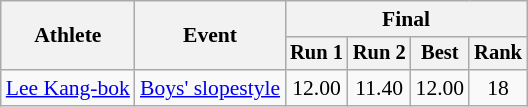<table class="wikitable" style="font-size:90%">
<tr>
<th rowspan=2>Athlete</th>
<th rowspan=2>Event</th>
<th colspan=5>Final</th>
</tr>
<tr style="font-size:95%">
<th>Run 1</th>
<th>Run 2</th>
<th>Best</th>
<th>Rank</th>
</tr>
<tr align=center>
<td align=left><a href='#'>Lee Kang-bok</a></td>
<td align=left><a href='#'>Boys' slopestyle</a></td>
<td>12.00</td>
<td>11.40</td>
<td>12.00</td>
<td>18</td>
</tr>
</table>
